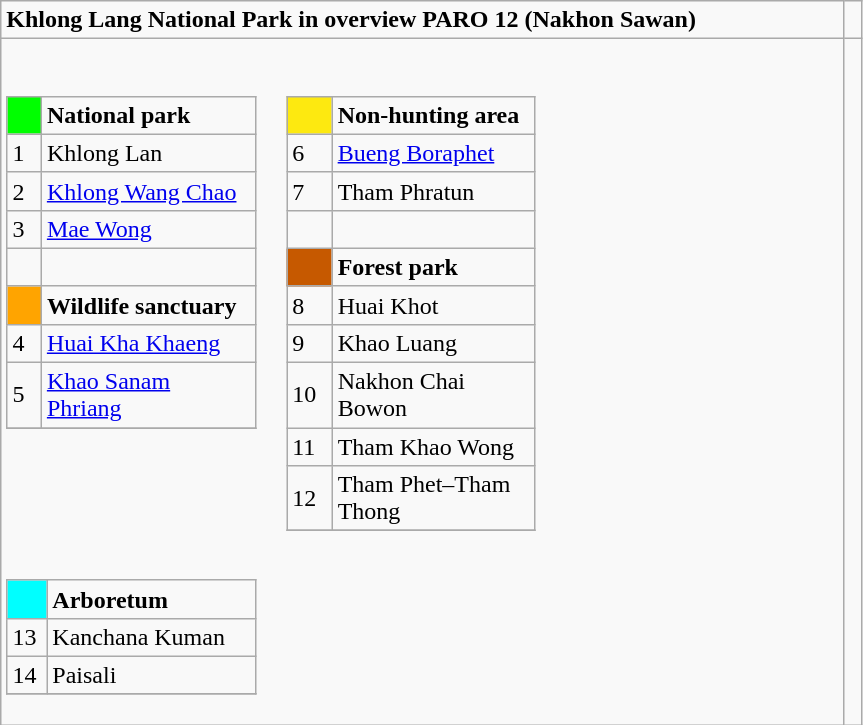<table role="presentation" class="wikitable mw-collapsible mw-collapsed">
<tr>
<td><strong>Khlong Lang National Park in overview PARO 12 (Nakhon Sawan)</strong></td>
<td> </td>
</tr>
<tr>
<td><br><table class= "wikitable" style= "width:30%; display:inline-table;">
<tr>
<td style="width:3%; background:#00FF00;"> </td>
<td style="width:27%;"><strong>National park</strong></td>
</tr>
<tr>
<td>1</td>
<td>Khlong Lan</td>
</tr>
<tr>
<td>2</td>
<td><a href='#'>Khlong Wang Chao</a></td>
</tr>
<tr>
<td>3</td>
<td><a href='#'>Mae Wong</a></td>
</tr>
<tr>
<td> </td>
</tr>
<tr>
<td style="background:#FFA400;"> </td>
<td><strong>Wildlife sanctuary</strong></td>
</tr>
<tr>
<td>4</td>
<td><a href='#'>Huai Kha Khaeng</a></td>
</tr>
<tr>
<td>5</td>
<td><a href='#'>Khao Sanam Phriang</a></td>
</tr>
<tr>
</tr>
</table>
<table class= "wikitable" style= "width:30%; display:inline-table;">
<tr>
<td style="width:3%; background:#FDE910;"> </td>
<td style="width:30%;"><strong>Non-hunting area</strong></td>
</tr>
<tr>
<td>6</td>
<td><a href='#'>Bueng Boraphet</a></td>
</tr>
<tr>
<td>7</td>
<td>Tham Phratun</td>
</tr>
<tr>
<td>  </td>
</tr>
<tr>
<td style="width:3%; background:#C65900;"> </td>
<td style="width:27%;"><strong>Forest park</strong></td>
</tr>
<tr>
<td>8</td>
<td>Huai Khot</td>
</tr>
<tr>
<td>9</td>
<td>Khao Luang</td>
</tr>
<tr>
<td>10</td>
<td>Nakhon Chai Bowon</td>
</tr>
<tr>
<td>11</td>
<td>Tham Khao Wong</td>
</tr>
<tr>
<td>12</td>
<td>Tham Phet–Tham Thong</td>
</tr>
<tr>
</tr>
</table>
<table class= "wikitable" style= "width:30%; display:inline-table;">
<tr>
<td style="background:#00FFFF;"> </td>
<td><strong>Arboretum</strong></td>
</tr>
<tr>
<td>13</td>
<td>Kanchana Kuman</td>
</tr>
<tr>
<td>14</td>
<td>Paisali</td>
</tr>
<tr>
</tr>
</table>
</td>
</tr>
</table>
